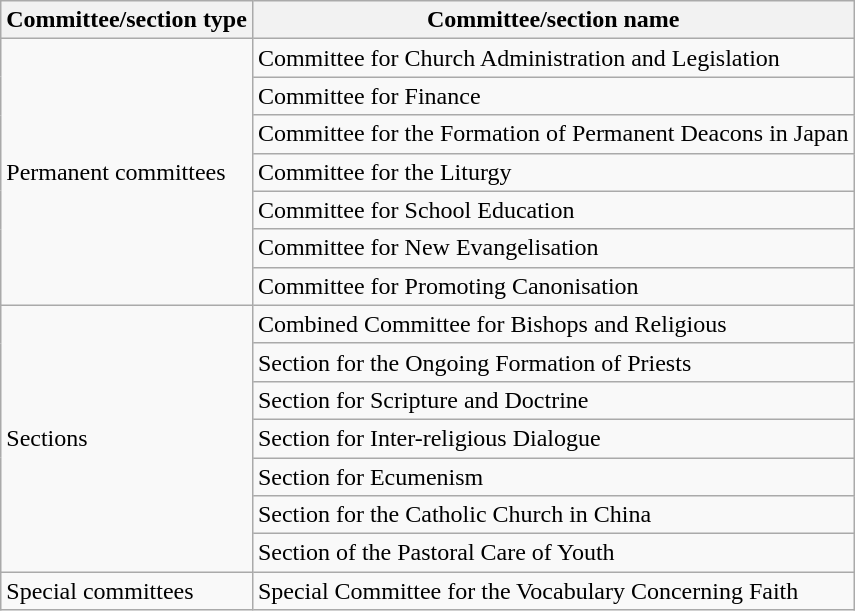<table class="wikitable">
<tr>
<th>Committee/section type</th>
<th>Committee/section name</th>
</tr>
<tr>
<td rowspan="7">Permanent committees</td>
<td>Committee for Church Administration and Legislation</td>
</tr>
<tr>
<td>Committee for Finance</td>
</tr>
<tr>
<td>Committee for the Formation of Permanent Deacons in Japan</td>
</tr>
<tr>
<td>Committee for the Liturgy</td>
</tr>
<tr>
<td>Committee for School Education</td>
</tr>
<tr>
<td>Committee for New Evangelisation</td>
</tr>
<tr>
<td>Committee for Promoting Canonisation</td>
</tr>
<tr>
<td rowspan="7">Sections</td>
<td>Combined Committee for Bishops and Religious</td>
</tr>
<tr>
<td>Section for the Ongoing Formation of Priests</td>
</tr>
<tr>
<td>Section for Scripture and Doctrine</td>
</tr>
<tr>
<td>Section for Inter-religious Dialogue</td>
</tr>
<tr>
<td>Section for Ecumenism</td>
</tr>
<tr>
<td>Section for the Catholic Church in China</td>
</tr>
<tr>
<td>Section of the Pastoral Care of Youth</td>
</tr>
<tr>
<td>Special committees</td>
<td>Special Committee for the Vocabulary Concerning Faith</td>
</tr>
</table>
